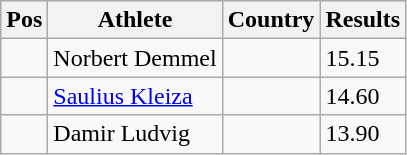<table class="wikitable">
<tr>
<th>Pos</th>
<th>Athlete</th>
<th>Country</th>
<th>Results</th>
</tr>
<tr>
<td align="center"></td>
<td>Norbert Demmel</td>
<td></td>
<td>15.15</td>
</tr>
<tr>
<td align="center"></td>
<td><a href='#'>Saulius Kleiza</a></td>
<td></td>
<td>14.60</td>
</tr>
<tr>
<td align="center"></td>
<td>Damir Ludvig</td>
<td></td>
<td>13.90</td>
</tr>
</table>
